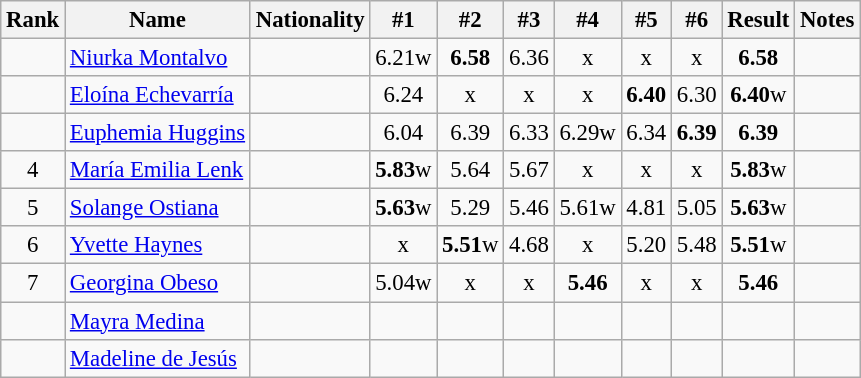<table class="wikitable sortable" style="text-align:center;font-size:95%">
<tr>
<th>Rank</th>
<th>Name</th>
<th>Nationality</th>
<th>#1</th>
<th>#2</th>
<th>#3</th>
<th>#4</th>
<th>#5</th>
<th>#6</th>
<th>Result</th>
<th>Notes</th>
</tr>
<tr>
<td></td>
<td align=left><a href='#'>Niurka Montalvo</a></td>
<td align=left></td>
<td>6.21w</td>
<td><strong>6.58</strong></td>
<td>6.36</td>
<td>x</td>
<td>x</td>
<td>x</td>
<td><strong>6.58</strong></td>
<td></td>
</tr>
<tr>
<td></td>
<td align=left><a href='#'>Eloína Echevarría</a></td>
<td align=left></td>
<td>6.24</td>
<td>x</td>
<td>x</td>
<td>x</td>
<td><strong>6.40</strong></td>
<td>6.30</td>
<td><strong>6.40</strong>w</td>
<td></td>
</tr>
<tr>
<td></td>
<td align=left><a href='#'>Euphemia Huggins</a></td>
<td align=left></td>
<td>6.04</td>
<td>6.39</td>
<td>6.33</td>
<td>6.29w</td>
<td>6.34</td>
<td><strong>6.39</strong></td>
<td><strong>6.39</strong></td>
<td></td>
</tr>
<tr>
<td>4</td>
<td align=left><a href='#'>María Emilia Lenk</a></td>
<td align=left></td>
<td><strong>5.83</strong>w</td>
<td>5.64</td>
<td>5.67</td>
<td>x</td>
<td>x</td>
<td>x</td>
<td><strong>5.83</strong>w</td>
<td></td>
</tr>
<tr>
<td>5</td>
<td align=left><a href='#'>Solange Ostiana</a></td>
<td align=left></td>
<td><strong>5.63</strong>w</td>
<td>5.29</td>
<td>5.46</td>
<td>5.61w</td>
<td>4.81</td>
<td>5.05</td>
<td><strong>5.63</strong>w</td>
<td></td>
</tr>
<tr>
<td>6</td>
<td align=left><a href='#'>Yvette Haynes</a></td>
<td align=left></td>
<td>x</td>
<td><strong>5.51</strong>w</td>
<td>4.68</td>
<td>x</td>
<td>5.20</td>
<td>5.48</td>
<td><strong>5.51</strong>w</td>
<td></td>
</tr>
<tr>
<td>7</td>
<td align=left><a href='#'>Georgina Obeso</a></td>
<td align=left></td>
<td>5.04w</td>
<td>x</td>
<td>x</td>
<td><strong>5.46</strong></td>
<td>x</td>
<td>x</td>
<td><strong>5.46</strong></td>
<td></td>
</tr>
<tr>
<td></td>
<td align=left><a href='#'>Mayra Medina</a></td>
<td align=left></td>
<td></td>
<td></td>
<td></td>
<td></td>
<td></td>
<td></td>
<td><strong></strong></td>
<td></td>
</tr>
<tr>
<td></td>
<td align=left><a href='#'>Madeline de Jesús</a></td>
<td align=left></td>
<td></td>
<td></td>
<td></td>
<td></td>
<td></td>
<td></td>
<td><strong></strong></td>
<td></td>
</tr>
</table>
